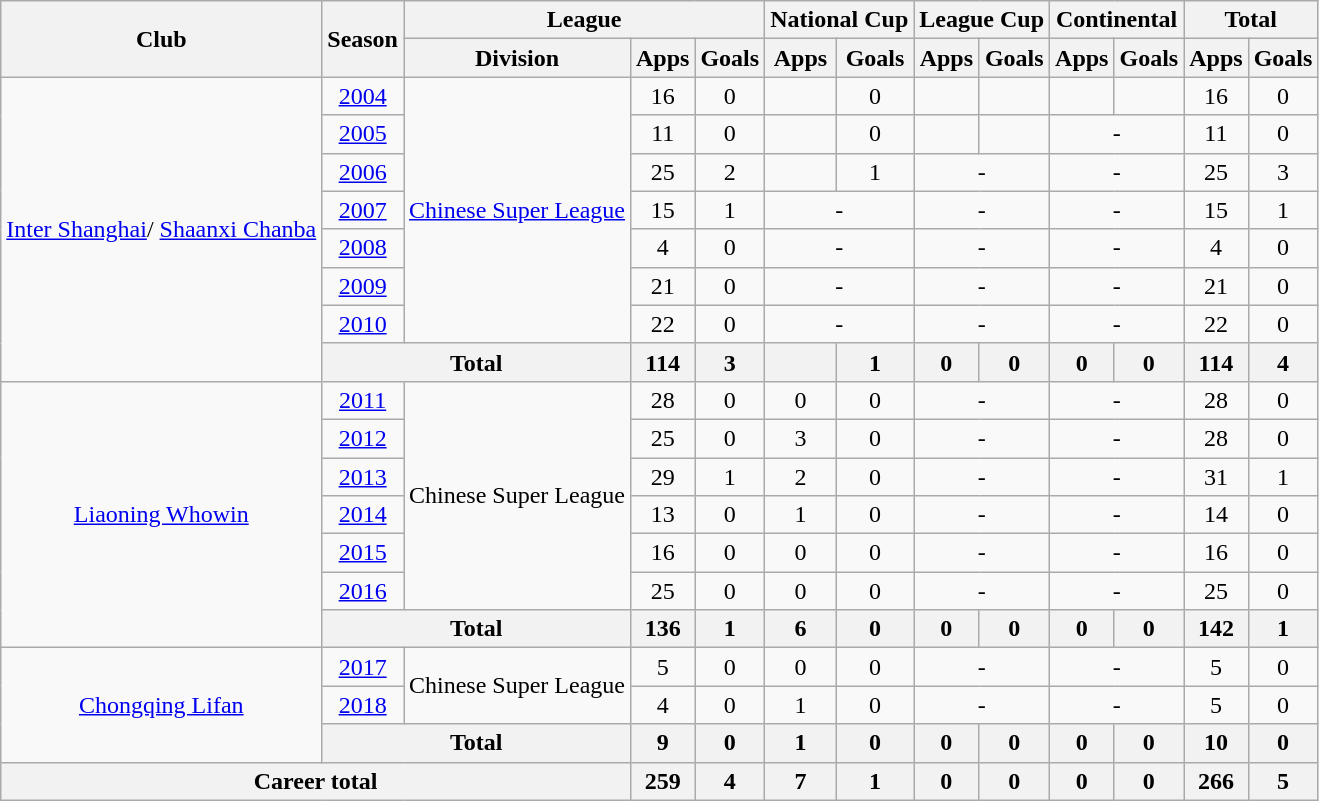<table class="wikitable" style="text-align: center">
<tr>
<th rowspan="2">Club</th>
<th rowspan="2">Season</th>
<th colspan="3">League</th>
<th colspan="2">National Cup</th>
<th colspan="2">League Cup</th>
<th colspan="2">Continental</th>
<th colspan="2">Total</th>
</tr>
<tr>
<th>Division</th>
<th>Apps</th>
<th>Goals</th>
<th>Apps</th>
<th>Goals</th>
<th>Apps</th>
<th>Goals</th>
<th>Apps</th>
<th>Goals</th>
<th>Apps</th>
<th>Goals</th>
</tr>
<tr>
<td rowspan="8"><a href='#'>Inter Shanghai</a>/ <a href='#'>Shaanxi Chanba</a></td>
<td><a href='#'>2004</a></td>
<td rowspan="7"><a href='#'>Chinese Super League</a></td>
<td>16</td>
<td>0</td>
<td></td>
<td>0</td>
<td></td>
<td></td>
<td></td>
<td></td>
<td>16</td>
<td>0</td>
</tr>
<tr>
<td><a href='#'>2005</a></td>
<td>11</td>
<td>0</td>
<td></td>
<td>0</td>
<td></td>
<td></td>
<td colspan="2">-</td>
<td>11</td>
<td>0</td>
</tr>
<tr>
<td><a href='#'>2006</a></td>
<td>25</td>
<td>2</td>
<td></td>
<td>1</td>
<td colspan="2">-</td>
<td colspan="2">-</td>
<td>25</td>
<td>3</td>
</tr>
<tr>
<td><a href='#'>2007</a></td>
<td>15</td>
<td>1</td>
<td colspan="2">-</td>
<td colspan="2">-</td>
<td colspan="2">-</td>
<td>15</td>
<td>1</td>
</tr>
<tr>
<td><a href='#'>2008</a></td>
<td>4</td>
<td>0</td>
<td colspan="2">-</td>
<td colspan="2">-</td>
<td colspan="2">-</td>
<td>4</td>
<td>0</td>
</tr>
<tr>
<td><a href='#'>2009</a></td>
<td>21</td>
<td>0</td>
<td colspan="2">-</td>
<td colspan="2">-</td>
<td colspan="2">-</td>
<td>21</td>
<td>0</td>
</tr>
<tr>
<td><a href='#'>2010</a></td>
<td>22</td>
<td>0</td>
<td colspan="2">-</td>
<td colspan="2">-</td>
<td colspan="2">-</td>
<td>22</td>
<td>0</td>
</tr>
<tr>
<th colspan="2">Total</th>
<th>114</th>
<th>3</th>
<th></th>
<th>1</th>
<th>0</th>
<th>0</th>
<th>0</th>
<th>0</th>
<th>114</th>
<th>4</th>
</tr>
<tr>
<td rowspan="7"><a href='#'>Liaoning Whowin</a></td>
<td><a href='#'>2011</a></td>
<td rowspan="6">Chinese Super League</td>
<td>28</td>
<td>0</td>
<td>0</td>
<td>0</td>
<td colspan="2">-</td>
<td colspan="2">-</td>
<td>28</td>
<td>0</td>
</tr>
<tr>
<td><a href='#'>2012</a></td>
<td>25</td>
<td>0</td>
<td>3</td>
<td>0</td>
<td colspan="2">-</td>
<td colspan="2">-</td>
<td>28</td>
<td>0</td>
</tr>
<tr>
<td><a href='#'>2013</a></td>
<td>29</td>
<td>1</td>
<td>2</td>
<td>0</td>
<td colspan="2">-</td>
<td colspan="2">-</td>
<td>31</td>
<td>1</td>
</tr>
<tr>
<td><a href='#'>2014</a></td>
<td>13</td>
<td>0</td>
<td>1</td>
<td>0</td>
<td colspan="2">-</td>
<td colspan="2">-</td>
<td>14</td>
<td>0</td>
</tr>
<tr>
<td><a href='#'>2015</a></td>
<td>16</td>
<td>0</td>
<td>0</td>
<td>0</td>
<td colspan="2">-</td>
<td colspan="2">-</td>
<td>16</td>
<td>0</td>
</tr>
<tr>
<td><a href='#'>2016</a></td>
<td>25</td>
<td>0</td>
<td>0</td>
<td>0</td>
<td colspan="2">-</td>
<td colspan="2">-</td>
<td>25</td>
<td>0</td>
</tr>
<tr>
<th colspan="2">Total</th>
<th>136</th>
<th>1</th>
<th>6</th>
<th>0</th>
<th>0</th>
<th>0</th>
<th>0</th>
<th>0</th>
<th>142</th>
<th>1</th>
</tr>
<tr>
<td rowspan="3"><a href='#'>Chongqing Lifan</a></td>
<td><a href='#'>2017</a></td>
<td rowspan="2">Chinese Super League</td>
<td>5</td>
<td>0</td>
<td>0</td>
<td>0</td>
<td colspan="2">-</td>
<td colspan="2">-</td>
<td>5</td>
<td>0</td>
</tr>
<tr>
<td><a href='#'>2018</a></td>
<td>4</td>
<td>0</td>
<td>1</td>
<td>0</td>
<td colspan="2">-</td>
<td colspan="2">-</td>
<td>5</td>
<td>0</td>
</tr>
<tr>
<th colspan="2">Total</th>
<th>9</th>
<th>0</th>
<th>1</th>
<th>0</th>
<th>0</th>
<th>0</th>
<th>0</th>
<th>0</th>
<th>10</th>
<th>0</th>
</tr>
<tr>
<th colspan=3>Career total</th>
<th>259</th>
<th>4</th>
<th>7</th>
<th>1</th>
<th>0</th>
<th>0</th>
<th>0</th>
<th>0</th>
<th>266</th>
<th>5</th>
</tr>
</table>
